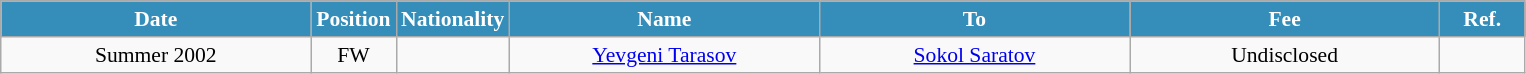<table class="wikitable"  style="text-align:center; font-size:90%; ">
<tr>
<th style="background:#348EB9; color:white; width:200px;">Date</th>
<th style="background:#348EB9; color:white; width:50px;">Position</th>
<th style="background:#348EB9; color:white; width:50px;">Nationality</th>
<th style="background:#348EB9; color:white; width:200px;">Name</th>
<th style="background:#348EB9; color:white; width:200px;">To</th>
<th style="background:#348EB9; color:white; width:200px;">Fee</th>
<th style="background:#348EB9; color:white; width:50px;">Ref.</th>
</tr>
<tr>
<td>Summer 2002</td>
<td>FW</td>
<td></td>
<td><a href='#'>Yevgeni Tarasov</a></td>
<td><a href='#'>Sokol Saratov</a></td>
<td>Undisclosed</td>
<td></td>
</tr>
</table>
